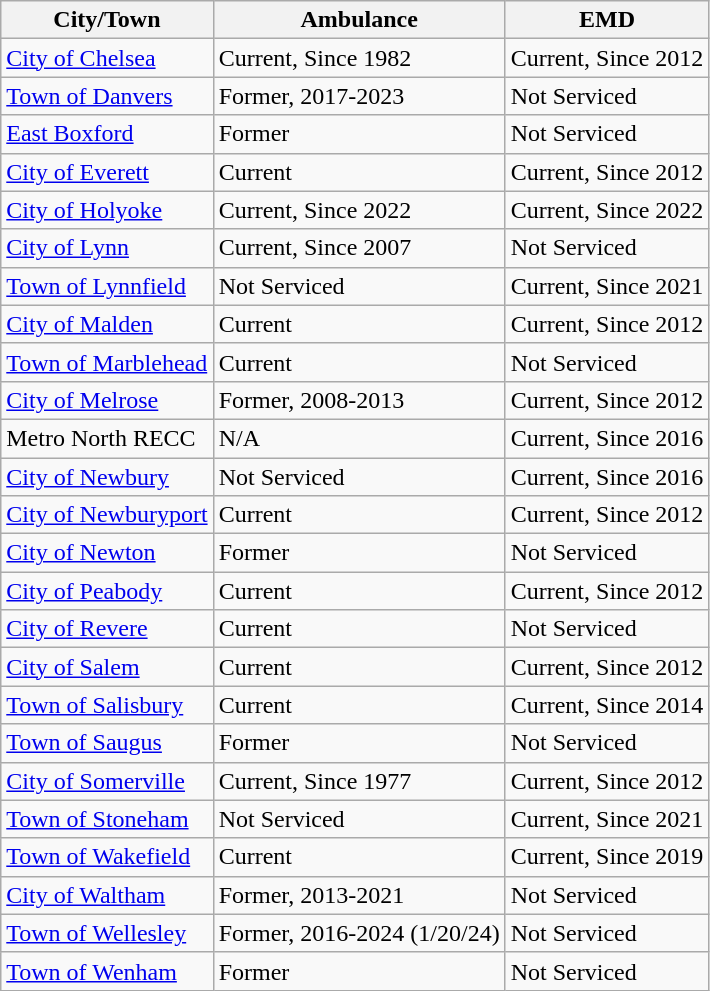<table class="wikitable">
<tr>
<th>City/Town</th>
<th>Ambulance</th>
<th>EMD</th>
</tr>
<tr>
<td><a href='#'>City of Chelsea</a></td>
<td>Current, Since 1982</td>
<td>Current, Since 2012</td>
</tr>
<tr>
<td><a href='#'>Town of Danvers</a></td>
<td>Former, 2017-2023</td>
<td>Not Serviced</td>
</tr>
<tr>
<td><a href='#'>East Boxford</a></td>
<td>Former</td>
<td>Not Serviced</td>
</tr>
<tr>
<td><a href='#'>City of Everett</a></td>
<td>Current</td>
<td>Current, Since 2012</td>
</tr>
<tr>
<td><a href='#'>City of Holyoke</a></td>
<td>Current, Since 2022</td>
<td>Current, Since 2022</td>
</tr>
<tr>
<td><a href='#'>City of Lynn</a></td>
<td>Current, Since 2007</td>
<td>Not Serviced</td>
</tr>
<tr>
<td><a href='#'>Town of Lynnfield</a></td>
<td>Not Serviced</td>
<td>Current, Since 2021</td>
</tr>
<tr>
<td><a href='#'>City of Malden</a></td>
<td>Current</td>
<td>Current, Since 2012</td>
</tr>
<tr>
<td><a href='#'>Town of Marblehead</a></td>
<td>Current</td>
<td>Not Serviced</td>
</tr>
<tr>
<td><a href='#'>City of Melrose</a></td>
<td>Former, 2008-2013</td>
<td>Current, Since 2012</td>
</tr>
<tr>
<td>Metro North RECC</td>
<td>N/A</td>
<td>Current, Since 2016</td>
</tr>
<tr>
<td><a href='#'>City of Newbury</a></td>
<td>Not Serviced</td>
<td>Current, Since 2016</td>
</tr>
<tr>
<td><a href='#'>City of Newburyport</a></td>
<td>Current</td>
<td>Current, Since 2012</td>
</tr>
<tr>
<td><a href='#'>City of Newton</a></td>
<td>Former</td>
<td>Not Serviced</td>
</tr>
<tr>
<td><a href='#'>City of Peabody</a></td>
<td>Current</td>
<td>Current, Since 2012</td>
</tr>
<tr>
<td><a href='#'>City of Revere</a></td>
<td>Current</td>
<td>Not Serviced</td>
</tr>
<tr>
<td><a href='#'>City of Salem</a></td>
<td>Current</td>
<td>Current, Since 2012</td>
</tr>
<tr>
<td><a href='#'>Town of Salisbury</a></td>
<td>Current</td>
<td>Current, Since 2014</td>
</tr>
<tr>
<td><a href='#'>Town of Saugus</a></td>
<td>Former</td>
<td>Not Serviced</td>
</tr>
<tr>
<td><a href='#'>City of Somerville</a></td>
<td>Current, Since 1977</td>
<td>Current, Since 2012</td>
</tr>
<tr>
<td><a href='#'>Town of Stoneham</a></td>
<td>Not Serviced</td>
<td>Current, Since 2021</td>
</tr>
<tr>
<td><a href='#'>Town of Wakefield</a></td>
<td>Current</td>
<td>Current, Since 2019</td>
</tr>
<tr>
<td><a href='#'>City of Waltham</a></td>
<td>Former, 2013-2021</td>
<td>Not Serviced</td>
</tr>
<tr>
<td><a href='#'>Town of Wellesley</a></td>
<td>Former, 2016-2024 (1/20/24)</td>
<td>Not Serviced</td>
</tr>
<tr>
<td><a href='#'>Town of Wenham</a></td>
<td>Former</td>
<td>Not Serviced</td>
</tr>
</table>
